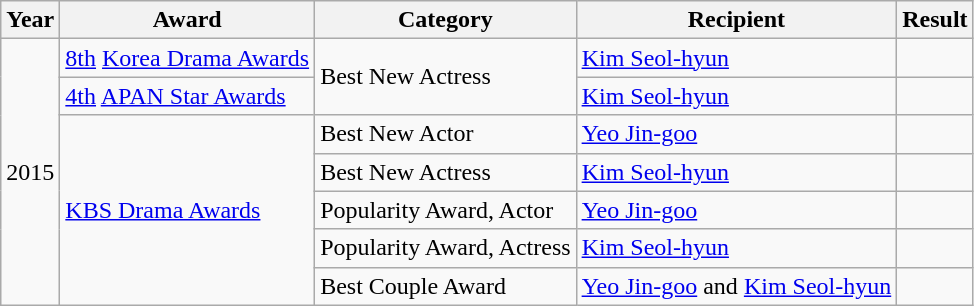<table class="wikitable">
<tr>
<th>Year</th>
<th>Award</th>
<th>Category</th>
<th>Recipient</th>
<th>Result</th>
</tr>
<tr>
<td rowspan="7">2015</td>
<td><a href='#'>8th</a> <a href='#'>Korea Drama Awards</a></td>
<td rowspan="2">Best New Actress</td>
<td><a href='#'>Kim Seol-hyun</a></td>
<td></td>
</tr>
<tr>
<td><a href='#'>4th</a> <a href='#'>APAN Star Awards</a></td>
<td><a href='#'>Kim Seol-hyun</a></td>
<td></td>
</tr>
<tr>
<td rowspan="5"><a href='#'>KBS Drama Awards</a></td>
<td>Best New Actor</td>
<td><a href='#'>Yeo Jin-goo</a></td>
<td></td>
</tr>
<tr>
<td>Best New Actress</td>
<td><a href='#'>Kim Seol-hyun</a></td>
<td></td>
</tr>
<tr>
<td>Popularity Award, Actor</td>
<td><a href='#'>Yeo Jin-goo</a></td>
<td></td>
</tr>
<tr>
<td>Popularity Award, Actress</td>
<td><a href='#'>Kim Seol-hyun</a></td>
<td></td>
</tr>
<tr>
<td>Best Couple Award</td>
<td><a href='#'>Yeo Jin-goo</a> and <a href='#'>Kim Seol-hyun</a></td>
<td></td>
</tr>
</table>
